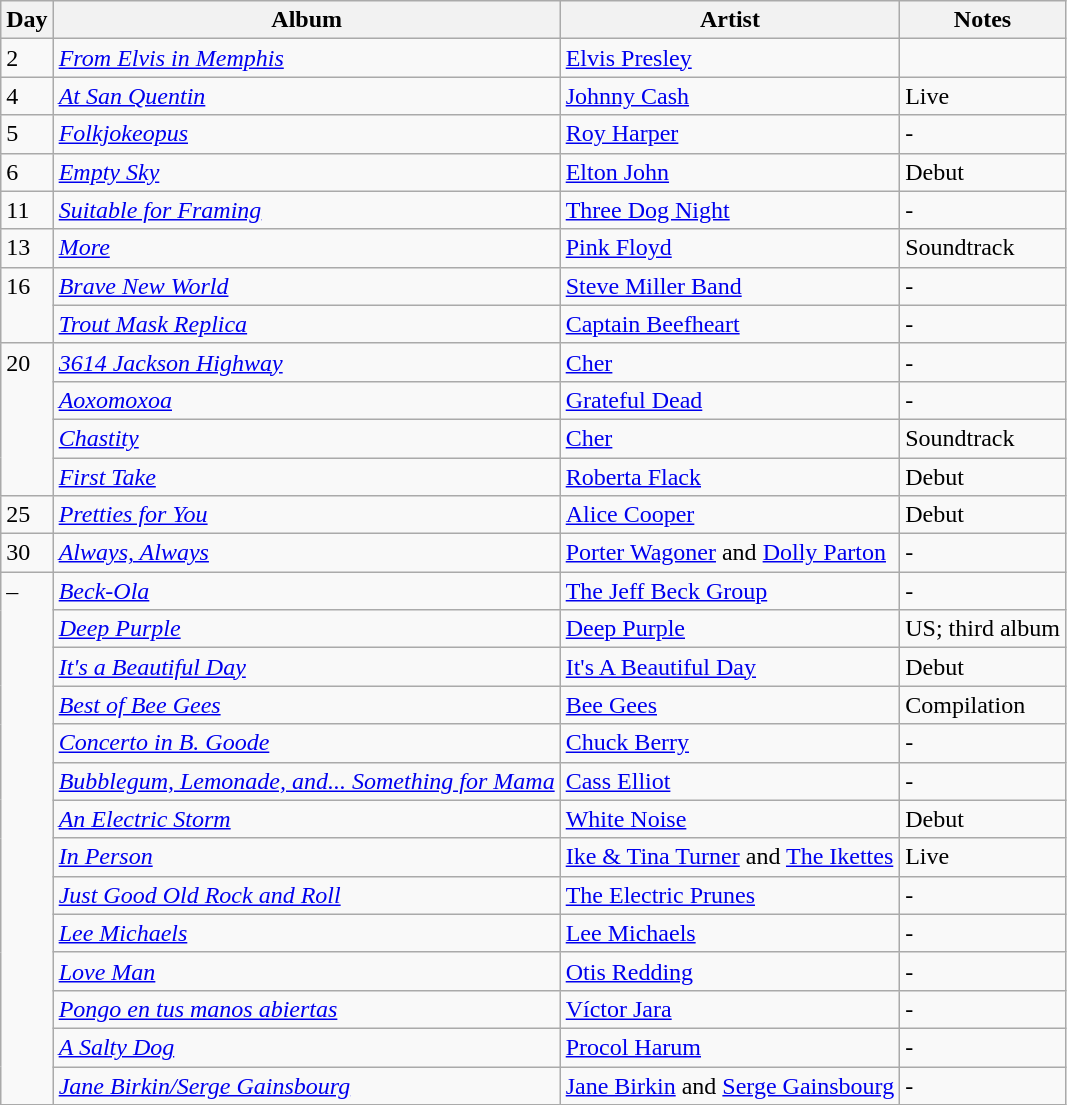<table class="wikitable">
<tr>
<th>Day</th>
<th>Album</th>
<th>Artist</th>
<th>Notes</th>
</tr>
<tr>
<td rowspan="1" style="vertical-align:top;">2</td>
<td><em><a href='#'>From Elvis in Memphis</a></em></td>
<td><a href='#'>Elvis Presley</a></td>
<td></td>
</tr>
<tr>
<td style="vertical-align:top;">4</td>
<td><em><a href='#'>At San Quentin</a></em></td>
<td><a href='#'>Johnny Cash</a></td>
<td>Live</td>
</tr>
<tr>
<td style="vertical-align:top;">5</td>
<td><em><a href='#'>Folkjokeopus</a></em></td>
<td><a href='#'>Roy Harper</a></td>
<td>-</td>
</tr>
<tr>
<td style="vertical-align:top;">6</td>
<td><em><a href='#'>Empty Sky</a></em></td>
<td><a href='#'>Elton John</a></td>
<td>Debut</td>
</tr>
<tr>
<td style="vertical-align:top;">11</td>
<td><em><a href='#'>Suitable for Framing</a></em></td>
<td><a href='#'>Three Dog Night</a></td>
<td>-</td>
</tr>
<tr>
<td style="vertical-align:top;">13</td>
<td><em><a href='#'>More</a></em></td>
<td><a href='#'>Pink Floyd</a></td>
<td>Soundtrack</td>
</tr>
<tr>
<td rowspan="2" style="vertical-align:top;">16</td>
<td><em><a href='#'>Brave New World</a></em></td>
<td><a href='#'>Steve Miller Band</a></td>
<td>-</td>
</tr>
<tr>
<td><em><a href='#'>Trout Mask Replica</a></em></td>
<td><a href='#'>Captain Beefheart</a></td>
<td>-</td>
</tr>
<tr>
<td rowspan="4" style="vertical-align:top;">20</td>
<td><em><a href='#'>3614 Jackson Highway</a></em></td>
<td><a href='#'>Cher</a></td>
<td>-</td>
</tr>
<tr>
<td><em><a href='#'>Aoxomoxoa</a></em></td>
<td><a href='#'>Grateful Dead</a></td>
<td>-</td>
</tr>
<tr>
<td><em><a href='#'>Chastity</a></em></td>
<td><a href='#'>Cher</a></td>
<td>Soundtrack</td>
</tr>
<tr>
<td><em><a href='#'>First Take</a></em></td>
<td><a href='#'>Roberta Flack</a></td>
<td>Debut</td>
</tr>
<tr>
<td style="vertical-align:top;">25</td>
<td><em><a href='#'>Pretties for You</a></em></td>
<td><a href='#'>Alice Cooper</a></td>
<td>Debut</td>
</tr>
<tr>
<td style="vertical-align:top;">30</td>
<td><em><a href='#'>Always, Always</a></em></td>
<td><a href='#'>Porter Wagoner</a> and <a href='#'>Dolly Parton</a></td>
<td>-</td>
</tr>
<tr>
<td rowspan="14" style="vertical-align:top;">–</td>
<td><em><a href='#'>Beck-Ola</a></em></td>
<td><a href='#'>The Jeff Beck Group</a></td>
<td>-</td>
</tr>
<tr>
<td><em><a href='#'>Deep Purple</a></em></td>
<td><a href='#'>Deep Purple</a></td>
<td>US; third album</td>
</tr>
<tr>
<td><em><a href='#'>It's a Beautiful Day</a></em></td>
<td><a href='#'>It's A Beautiful Day</a></td>
<td>Debut</td>
</tr>
<tr>
<td><em><a href='#'>Best of Bee Gees</a></em></td>
<td><a href='#'>Bee Gees</a></td>
<td>Compilation</td>
</tr>
<tr>
<td><em><a href='#'>Concerto in B. Goode</a></em></td>
<td><a href='#'>Chuck Berry</a></td>
<td>-</td>
</tr>
<tr>
<td><em><a href='#'>Bubblegum, Lemonade, and... Something for Mama</a></em></td>
<td><a href='#'>Cass Elliot</a></td>
<td>-</td>
</tr>
<tr>
<td><em><a href='#'>An Electric Storm</a></em></td>
<td><a href='#'>White Noise</a></td>
<td>Debut</td>
</tr>
<tr>
<td><em><a href='#'>In Person</a></em></td>
<td><a href='#'>Ike & Tina Turner</a> and <a href='#'>The Ikettes</a></td>
<td>Live</td>
</tr>
<tr>
<td><em><a href='#'>Just Good Old Rock and Roll</a></em></td>
<td><a href='#'>The Electric Prunes</a></td>
<td>-</td>
</tr>
<tr>
<td><em><a href='#'>Lee Michaels</a></em></td>
<td><a href='#'>Lee Michaels</a></td>
<td>-</td>
</tr>
<tr>
<td><em><a href='#'>Love Man</a></em></td>
<td><a href='#'>Otis Redding</a></td>
<td>-</td>
</tr>
<tr>
<td><em><a href='#'>Pongo en tus manos abiertas</a></em></td>
<td><a href='#'>Víctor Jara</a></td>
<td>-</td>
</tr>
<tr>
<td><em><a href='#'>A Salty Dog</a></em></td>
<td><a href='#'>Procol Harum</a></td>
<td>-</td>
</tr>
<tr>
<td><em><a href='#'>Jane Birkin/Serge Gainsbourg</a></em></td>
<td><a href='#'>Jane Birkin</a> and <a href='#'>Serge Gainsbourg</a></td>
<td>-</td>
</tr>
</table>
